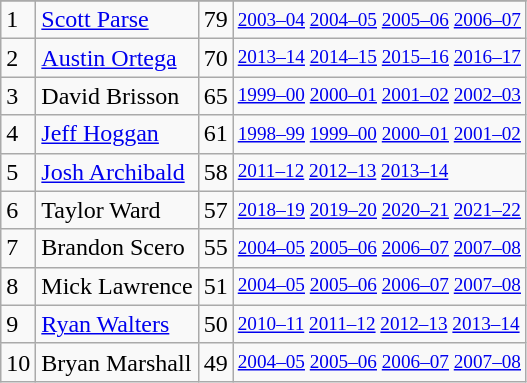<table class="wikitable">
<tr>
</tr>
<tr>
<td>1</td>
<td><a href='#'>Scott Parse</a></td>
<td>79</td>
<td style="font-size:80%;"><a href='#'>2003–04</a> <a href='#'>2004–05</a> <a href='#'>2005–06</a> <a href='#'>2006–07</a></td>
</tr>
<tr>
<td>2</td>
<td><a href='#'>Austin Ortega</a></td>
<td>70</td>
<td style="font-size:80%;"><a href='#'>2013–14</a> <a href='#'>2014–15</a> <a href='#'>2015–16</a> <a href='#'>2016–17</a></td>
</tr>
<tr>
<td>3</td>
<td>David Brisson</td>
<td>65</td>
<td style="font-size:80%;"><a href='#'>1999–00</a> <a href='#'>2000–01</a> <a href='#'>2001–02</a> <a href='#'>2002–03</a></td>
</tr>
<tr>
<td>4</td>
<td><a href='#'>Jeff Hoggan</a></td>
<td>61</td>
<td style="font-size:80%;"><a href='#'>1998–99</a> <a href='#'>1999–00</a> <a href='#'>2000–01</a> <a href='#'>2001–02</a></td>
</tr>
<tr>
<td>5</td>
<td><a href='#'>Josh Archibald</a></td>
<td>58</td>
<td style="font-size:80%;"><a href='#'>2011–12</a> <a href='#'>2012–13</a> <a href='#'>2013–14</a></td>
</tr>
<tr>
<td>6</td>
<td>Taylor Ward</td>
<td>57</td>
<td style="font-size:80%;"><a href='#'>2018–19</a> <a href='#'>2019–20</a> <a href='#'>2020–21</a> <a href='#'>2021–22</a></td>
</tr>
<tr>
<td>7</td>
<td>Brandon Scero</td>
<td>55</td>
<td style="font-size:80%;"><a href='#'>2004–05</a> <a href='#'>2005–06</a> <a href='#'>2006–07</a> <a href='#'>2007–08</a></td>
</tr>
<tr>
<td>8</td>
<td>Mick Lawrence</td>
<td>51</td>
<td style="font-size:80%;"><a href='#'>2004–05</a> <a href='#'>2005–06</a> <a href='#'>2006–07</a> <a href='#'>2007–08</a></td>
</tr>
<tr>
<td>9</td>
<td><a href='#'>Ryan Walters</a></td>
<td>50</td>
<td style="font-size:80%;"><a href='#'>2010–11</a> <a href='#'>2011–12</a> <a href='#'>2012–13</a> <a href='#'>2013–14</a></td>
</tr>
<tr>
<td>10</td>
<td>Bryan Marshall</td>
<td>49</td>
<td style="font-size:80%;"><a href='#'>2004–05</a> <a href='#'>2005–06</a> <a href='#'>2006–07</a> <a href='#'>2007–08</a></td>
</tr>
</table>
